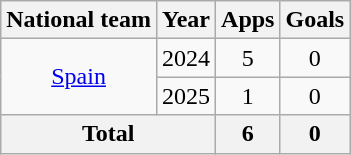<table class="wikitable" style="text-align:center">
<tr>
<th>National team</th>
<th>Year</th>
<th>Apps</th>
<th>Goals</th>
</tr>
<tr>
<td rowspan="2"><a href='#'>Spain</a></td>
<td>2024</td>
<td>5</td>
<td>0</td>
</tr>
<tr>
<td>2025</td>
<td>1</td>
<td>0</td>
</tr>
<tr>
<th colspan="2">Total</th>
<th>6</th>
<th>0</th>
</tr>
</table>
